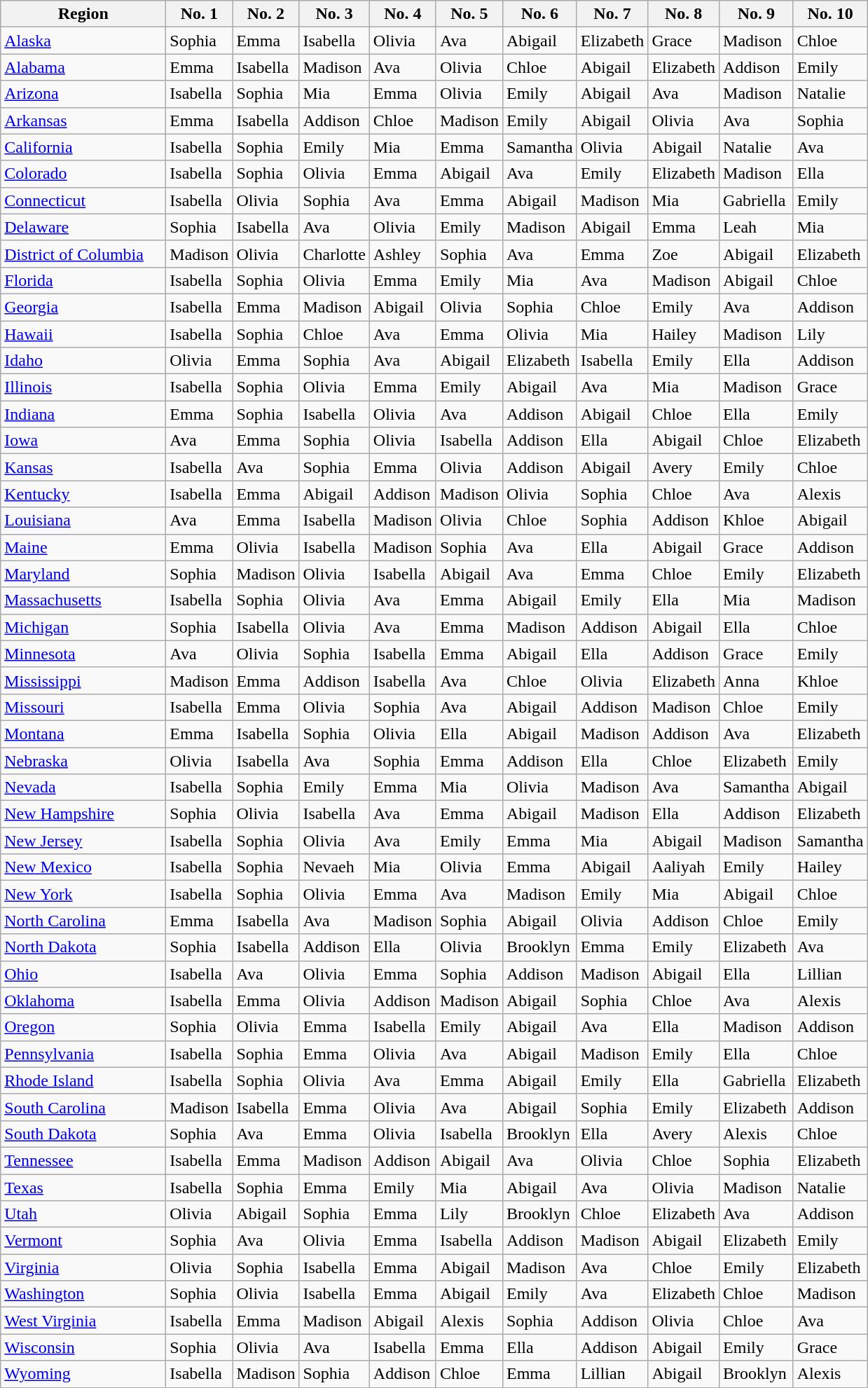<table class="wikitable sortable mw-collapsible" style="min-width:22em">
<tr>
<th width=150>Region</th>
<th>No. 1</th>
<th>No. 2</th>
<th>No. 3</th>
<th>No. 4</th>
<th>No. 5</th>
<th>No. 6</th>
<th>No. 7</th>
<th>No. 8</th>
<th>No. 9</th>
<th>No. 10</th>
</tr>
<tr>
<td><a href='#'>Alaska</a></td>
<td>Sophia</td>
<td>Emma</td>
<td>Isabella</td>
<td>Olivia</td>
<td>Ava</td>
<td>Abigail</td>
<td>Elizabeth</td>
<td>Grace</td>
<td>Madison</td>
<td>Chloe</td>
</tr>
<tr>
<td><a href='#'>Alabama</a></td>
<td>Emma</td>
<td>Isabella</td>
<td>Madison</td>
<td>Ava</td>
<td>Olivia</td>
<td>Chloe</td>
<td>Abigail</td>
<td>Elizabeth</td>
<td>Addison</td>
<td>Emily</td>
</tr>
<tr>
<td><a href='#'>Arizona</a></td>
<td>Isabella</td>
<td>Sophia</td>
<td>Mia</td>
<td>Emma</td>
<td>Olivia</td>
<td>Emily</td>
<td>Abigail</td>
<td>Ava</td>
<td>Madison</td>
<td>Natalie</td>
</tr>
<tr>
<td><a href='#'>Arkansas</a></td>
<td>Emma</td>
<td>Isabella</td>
<td>Addison</td>
<td>Chloe</td>
<td>Madison</td>
<td>Emily</td>
<td>Abigail</td>
<td>Olivia</td>
<td>Ava</td>
<td>Sophia</td>
</tr>
<tr>
<td><a href='#'>California</a></td>
<td>Isabella</td>
<td>Sophia</td>
<td>Emily</td>
<td>Mia</td>
<td>Emma</td>
<td>Samantha</td>
<td>Olivia</td>
<td>Abigail</td>
<td>Natalie</td>
<td>Ava</td>
</tr>
<tr>
<td><a href='#'>Colorado</a></td>
<td>Isabella</td>
<td>Sophia</td>
<td>Olivia</td>
<td>Emma</td>
<td>Abigail</td>
<td>Ava</td>
<td>Emily</td>
<td>Elizabeth</td>
<td>Madison</td>
<td>Ella</td>
</tr>
<tr>
<td><a href='#'>Connecticut</a></td>
<td>Isabella</td>
<td>Olivia</td>
<td>Sophia</td>
<td>Ava</td>
<td>Emma</td>
<td>Abigail</td>
<td>Madison</td>
<td>Mia</td>
<td>Gabriella</td>
<td>Emily</td>
</tr>
<tr>
<td><a href='#'>Delaware</a></td>
<td>Sophia</td>
<td>Isabella</td>
<td>Ava</td>
<td>Olivia</td>
<td>Emily</td>
<td>Madison</td>
<td>Abigail</td>
<td>Emma</td>
<td>Leah</td>
<td>Mia</td>
</tr>
<tr>
<td><a href='#'>District of Columbia</a></td>
<td>Madison</td>
<td>Olivia</td>
<td>Charlotte</td>
<td>Ashley</td>
<td>Sophia</td>
<td>Ava</td>
<td>Emma</td>
<td>Zoe</td>
<td>Abigail</td>
<td>Elizabeth</td>
</tr>
<tr>
<td><a href='#'>Florida</a></td>
<td>Isabella</td>
<td>Sophia</td>
<td>Olivia</td>
<td>Emma</td>
<td>Emily</td>
<td>Mia</td>
<td>Ava</td>
<td>Madison</td>
<td>Abigail</td>
<td>Chloe</td>
</tr>
<tr>
<td><a href='#'>Georgia</a></td>
<td>Isabella</td>
<td>Emma</td>
<td>Madison</td>
<td>Abigail</td>
<td>Olivia</td>
<td>Sophia</td>
<td>Chloe</td>
<td>Emily</td>
<td>Ava</td>
<td>Addison</td>
</tr>
<tr>
<td><a href='#'>Hawaii</a></td>
<td>Isabella</td>
<td>Sophia</td>
<td>Chloe</td>
<td>Ava</td>
<td>Emma</td>
<td>Olivia</td>
<td>Mia</td>
<td>Hailey</td>
<td>Madison</td>
<td>Lily</td>
</tr>
<tr>
<td><a href='#'>Idaho</a></td>
<td>Olivia</td>
<td>Emma</td>
<td>Sophia</td>
<td>Ava</td>
<td>Abigail</td>
<td>Elizabeth</td>
<td>Isabella</td>
<td>Emily</td>
<td>Ella</td>
<td>Addison</td>
</tr>
<tr>
<td><a href='#'>Illinois</a></td>
<td>Isabella</td>
<td>Sophia</td>
<td>Olivia</td>
<td>Emma</td>
<td>Emily</td>
<td>Abigail</td>
<td>Ava</td>
<td>Mia</td>
<td>Madison</td>
<td>Grace</td>
</tr>
<tr>
<td><a href='#'>Indiana</a></td>
<td>Emma</td>
<td>Sophia</td>
<td>Isabella</td>
<td>Olivia</td>
<td>Ava</td>
<td>Addison</td>
<td>Abigail</td>
<td>Chloe</td>
<td>Ella</td>
<td>Emily</td>
</tr>
<tr>
<td><a href='#'>Iowa</a></td>
<td>Ava</td>
<td>Emma</td>
<td>Sophia</td>
<td>Olivia</td>
<td>Isabella</td>
<td>Addison</td>
<td>Ella</td>
<td>Abigail</td>
<td>Chloe</td>
<td>Elizabeth</td>
</tr>
<tr>
<td><a href='#'>Kansas</a></td>
<td>Isabella</td>
<td>Ava</td>
<td>Sophia</td>
<td>Emma</td>
<td>Olivia</td>
<td>Addison</td>
<td>Abigail</td>
<td>Avery</td>
<td>Emily</td>
<td>Chloe</td>
</tr>
<tr>
<td><a href='#'>Kentucky</a></td>
<td>Isabella</td>
<td>Emma</td>
<td>Abigail</td>
<td>Addison</td>
<td>Madison</td>
<td>Olivia</td>
<td>Sophia</td>
<td>Chloe</td>
<td>Ava</td>
<td>Alexis</td>
</tr>
<tr>
<td><a href='#'>Louisiana</a></td>
<td>Ava</td>
<td>Emma</td>
<td>Isabella</td>
<td>Madison</td>
<td>Olivia</td>
<td>Chloe</td>
<td>Sophia</td>
<td>Addison</td>
<td>Khloe</td>
<td>Abigail</td>
</tr>
<tr>
<td><a href='#'>Maine</a></td>
<td>Emma</td>
<td>Olivia</td>
<td>Isabella</td>
<td>Madison</td>
<td>Sophia</td>
<td>Ava</td>
<td>Ella</td>
<td>Abigail</td>
<td>Grace</td>
<td>Addison</td>
</tr>
<tr>
<td><a href='#'>Maryland</a></td>
<td>Sophia</td>
<td>Madison</td>
<td>Olivia</td>
<td>Isabella</td>
<td>Abigail</td>
<td>Ava</td>
<td>Emma</td>
<td>Chloe</td>
<td>Emily</td>
<td>Elizabeth</td>
</tr>
<tr>
<td><a href='#'>Massachusetts</a></td>
<td>Isabella</td>
<td>Sophia</td>
<td>Olivia</td>
<td>Ava</td>
<td>Emma</td>
<td>Abigail</td>
<td>Emily</td>
<td>Ella</td>
<td>Mia</td>
<td>Madison</td>
</tr>
<tr>
<td><a href='#'>Michigan</a></td>
<td>Sophia</td>
<td>Isabella</td>
<td>Olivia</td>
<td>Ava</td>
<td>Emma</td>
<td>Madison</td>
<td>Addison</td>
<td>Abigail</td>
<td>Ella</td>
<td>Chloe</td>
</tr>
<tr>
<td><a href='#'>Minnesota</a></td>
<td>Ava</td>
<td>Olivia</td>
<td>Sophia</td>
<td>Isabella</td>
<td>Emma</td>
<td>Abigail</td>
<td>Ella</td>
<td>Addison</td>
<td>Grace</td>
<td>Emily</td>
</tr>
<tr>
<td><a href='#'>Mississippi</a></td>
<td>Madison</td>
<td>Emma</td>
<td>Addison</td>
<td>Isabella</td>
<td>Ava</td>
<td>Chloe</td>
<td>Olivia</td>
<td>Elizabeth</td>
<td>Anna</td>
<td>Khloe</td>
</tr>
<tr>
<td><a href='#'>Missouri</a></td>
<td>Isabella</td>
<td>Emma</td>
<td>Olivia</td>
<td>Sophia</td>
<td>Ava</td>
<td>Abigail</td>
<td>Addison</td>
<td>Madison</td>
<td>Chloe</td>
<td>Emily</td>
</tr>
<tr>
<td><a href='#'>Montana</a></td>
<td>Emma</td>
<td>Isabella</td>
<td>Sophia</td>
<td>Olivia</td>
<td>Ella</td>
<td>Abigail</td>
<td>Madison</td>
<td>Addison</td>
<td>Ava</td>
<td>Elizabeth</td>
</tr>
<tr>
<td><a href='#'>Nebraska</a></td>
<td>Olivia</td>
<td>Isabella</td>
<td>Ava</td>
<td>Sophia</td>
<td>Emma</td>
<td>Addison</td>
<td>Ella</td>
<td>Chloe</td>
<td>Elizabeth</td>
<td>Emily</td>
</tr>
<tr>
<td><a href='#'>Nevada</a></td>
<td>Isabella</td>
<td>Sophia</td>
<td>Emily</td>
<td>Emma</td>
<td>Mia</td>
<td>Olivia</td>
<td>Madison</td>
<td>Ava</td>
<td>Samantha</td>
<td>Abigail</td>
</tr>
<tr>
<td><a href='#'>New Hampshire</a></td>
<td>Sophia</td>
<td>Olivia</td>
<td>Isabella</td>
<td>Ava</td>
<td>Emma</td>
<td>Abigail</td>
<td>Madison</td>
<td>Ella</td>
<td>Addison</td>
<td>Elizabeth</td>
</tr>
<tr>
<td><a href='#'>New Jersey</a></td>
<td>Isabella</td>
<td>Sophia</td>
<td>Olivia</td>
<td>Ava</td>
<td>Emily</td>
<td>Emma</td>
<td>Mia</td>
<td>Abigail</td>
<td>Madison</td>
<td>Samantha</td>
</tr>
<tr>
<td><a href='#'>New Mexico</a></td>
<td>Isabella</td>
<td>Sophia</td>
<td>Nevaeh</td>
<td>Mia</td>
<td>Olivia</td>
<td>Emma</td>
<td>Abigail</td>
<td>Aaliyah</td>
<td>Emily</td>
<td>Hailey</td>
</tr>
<tr>
<td><a href='#'>New York</a></td>
<td>Isabella</td>
<td>Sophia</td>
<td>Olivia</td>
<td>Emma</td>
<td>Ava</td>
<td>Madison</td>
<td>Emily</td>
<td>Mia</td>
<td>Abigail</td>
<td>Chloe</td>
</tr>
<tr>
<td><a href='#'>North Carolina</a></td>
<td>Emma</td>
<td>Isabella</td>
<td>Ava</td>
<td>Madison</td>
<td>Sophia</td>
<td>Abigail</td>
<td>Olivia</td>
<td>Addison</td>
<td>Chloe</td>
<td>Emily</td>
</tr>
<tr>
<td><a href='#'>North Dakota</a></td>
<td>Sophia</td>
<td>Isabella</td>
<td>Addison</td>
<td>Ella</td>
<td>Olivia</td>
<td>Brooklyn</td>
<td>Emma</td>
<td>Emily</td>
<td>Elizabeth</td>
<td>Ava</td>
</tr>
<tr>
<td><a href='#'>Ohio</a></td>
<td>Isabella</td>
<td>Ava</td>
<td>Olivia</td>
<td>Emma</td>
<td>Sophia</td>
<td>Addison</td>
<td>Madison</td>
<td>Abigail</td>
<td>Ella</td>
<td>Lillian</td>
</tr>
<tr>
<td><a href='#'>Oklahoma</a></td>
<td>Isabella</td>
<td>Emma</td>
<td>Olivia</td>
<td>Addison</td>
<td>Madison</td>
<td>Abigail</td>
<td>Sophia</td>
<td>Chloe</td>
<td>Ava</td>
<td>Alexis</td>
</tr>
<tr>
<td><a href='#'>Oregon</a></td>
<td>Sophia</td>
<td>Olivia</td>
<td>Emma</td>
<td>Isabella</td>
<td>Emily</td>
<td>Abigail</td>
<td>Ava</td>
<td>Ella</td>
<td>Madison</td>
<td>Addison</td>
</tr>
<tr>
<td><a href='#'>Pennsylvania</a></td>
<td>Isabella</td>
<td>Sophia</td>
<td>Emma</td>
<td>Olivia</td>
<td>Ava</td>
<td>Abigail</td>
<td>Madison</td>
<td>Emily</td>
<td>Ella</td>
<td>Chloe</td>
</tr>
<tr>
<td><a href='#'>Rhode Island</a></td>
<td>Isabella</td>
<td>Sophia</td>
<td>Olivia</td>
<td>Ava</td>
<td>Emma</td>
<td>Abigail</td>
<td>Emily</td>
<td>Ella</td>
<td>Gabriella</td>
<td>Elizabeth</td>
</tr>
<tr>
<td><a href='#'>South Carolina</a></td>
<td>Madison</td>
<td>Isabella</td>
<td>Emma</td>
<td>Olivia</td>
<td>Ava</td>
<td>Abigail</td>
<td>Sophia</td>
<td>Emily</td>
<td>Elizabeth</td>
<td>Addison</td>
</tr>
<tr>
<td><a href='#'>South Dakota</a></td>
<td>Sophia</td>
<td>Ava</td>
<td>Emma</td>
<td>Olivia</td>
<td>Isabella</td>
<td>Brooklyn</td>
<td>Ella</td>
<td>Avery</td>
<td>Alexis</td>
<td>Chloe</td>
</tr>
<tr>
<td><a href='#'>Tennessee</a></td>
<td>Isabella</td>
<td>Emma</td>
<td>Madison</td>
<td>Addison</td>
<td>Abigail</td>
<td>Ava</td>
<td>Olivia</td>
<td>Chloe</td>
<td>Sophia</td>
<td>Elizabeth</td>
</tr>
<tr>
<td><a href='#'>Texas</a></td>
<td>Isabella</td>
<td>Sophia</td>
<td>Emma</td>
<td>Emily</td>
<td>Mia</td>
<td>Abigail</td>
<td>Ava</td>
<td>Olivia</td>
<td>Madison</td>
<td>Natalie</td>
</tr>
<tr>
<td><a href='#'>Utah</a></td>
<td>Olivia</td>
<td>Abigail</td>
<td>Sophia</td>
<td>Emma</td>
<td>Lily</td>
<td>Brooklyn</td>
<td>Chloe</td>
<td>Elizabeth</td>
<td>Ava</td>
<td>Addison</td>
</tr>
<tr>
<td><a href='#'>Vermont</a></td>
<td>Sophia</td>
<td>Ava</td>
<td>Olivia</td>
<td>Emma</td>
<td>Isabella</td>
<td>Addison</td>
<td>Madison</td>
<td>Abigail</td>
<td>Elizabeth</td>
<td>Emily</td>
</tr>
<tr>
<td><a href='#'>Virginia</a></td>
<td>Olivia</td>
<td>Sophia</td>
<td>Isabella</td>
<td>Emma</td>
<td>Abigail</td>
<td>Madison</td>
<td>Ava</td>
<td>Chloe</td>
<td>Emily</td>
<td>Elizabeth</td>
</tr>
<tr>
<td><a href='#'>Washington</a></td>
<td>Sophia</td>
<td>Olivia</td>
<td>Isabella</td>
<td>Emma</td>
<td>Abigail</td>
<td>Emily</td>
<td>Ava</td>
<td>Elizabeth</td>
<td>Chloe</td>
<td>Madison</td>
</tr>
<tr>
<td><a href='#'>West Virginia</a></td>
<td>Isabella</td>
<td>Emma</td>
<td>Madison</td>
<td>Abigail</td>
<td>Alexis</td>
<td>Sophia</td>
<td>Addison</td>
<td>Olivia</td>
<td>Chloe</td>
<td>Ava</td>
</tr>
<tr>
<td><a href='#'>Wisconsin</a></td>
<td>Sophia</td>
<td>Olivia</td>
<td>Ava</td>
<td>Isabella</td>
<td>Emma</td>
<td>Ella</td>
<td>Addison</td>
<td>Abigail</td>
<td>Emily</td>
<td>Grace</td>
</tr>
<tr>
<td><a href='#'>Wyoming</a></td>
<td>Isabella</td>
<td>Madison</td>
<td>Sophia</td>
<td>Addison</td>
<td>Chloe</td>
<td>Emma</td>
<td>Lillian</td>
<td>Abigail</td>
<td>Brooklyn</td>
<td>Alexis</td>
</tr>
<tr>
</tr>
</table>
